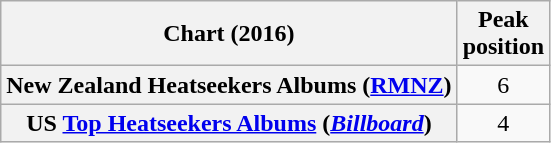<table class="wikitable sortable plainrowheaders" style="text-align:center">
<tr>
<th scope="col">Chart (2016)</th>
<th scope="col">Peak<br> position</th>
</tr>
<tr>
<th scope="row">New Zealand Heatseekers Albums (<a href='#'>RMNZ</a>)</th>
<td>6</td>
</tr>
<tr>
<th scope="row">US <a href='#'>Top Heatseekers Albums</a> (<a href='#'><em>Billboard</em></a>)</th>
<td>4</td>
</tr>
</table>
